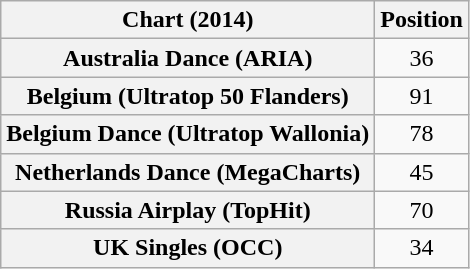<table class="wikitable sortable plainrowheaders">
<tr>
<th scope="col">Chart (2014)</th>
<th scope="col">Position</th>
</tr>
<tr>
<th scope="row">Australia Dance (ARIA)</th>
<td align=center>36</td>
</tr>
<tr>
<th scope="row">Belgium (Ultratop 50 Flanders)</th>
<td align=center>91</td>
</tr>
<tr>
<th scope="row">Belgium Dance (Ultratop Wallonia)</th>
<td align=center>78</td>
</tr>
<tr>
<th scope="row">Netherlands Dance (MegaCharts)</th>
<td align=center>45</td>
</tr>
<tr>
<th scope="row">Russia Airplay (TopHit)</th>
<td align=center>70</td>
</tr>
<tr>
<th scope="row">UK Singles (OCC)</th>
<td align=center>34</td>
</tr>
</table>
